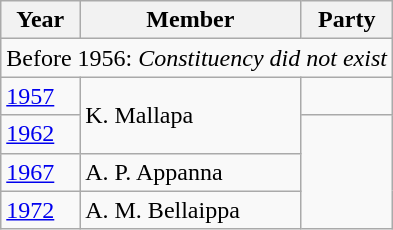<table class="wikitable">
<tr>
<th>Year</th>
<th>Member</th>
<th colspan="2">Party</th>
</tr>
<tr>
<td colspan=4>Before 1956: <em>Constituency did not exist</em></td>
</tr>
<tr>
<td><a href='#'>1957</a></td>
<td rowspan="2">K. Mallapa</td>
<td></td>
</tr>
<tr>
<td><a href='#'>1962</a></td>
</tr>
<tr>
<td><a href='#'>1967</a></td>
<td>A. P. Appanna</td>
</tr>
<tr>
<td><a href='#'>1972</a></td>
<td>A. M. Bellaippa</td>
</tr>
</table>
